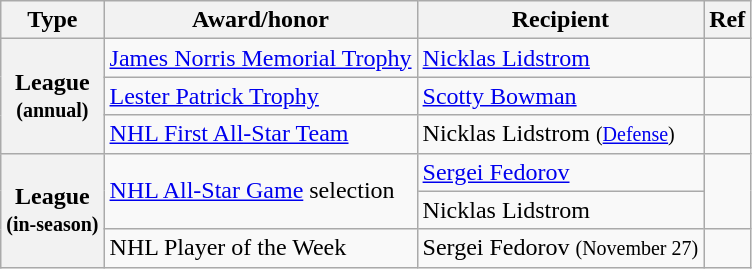<table class="wikitable">
<tr>
<th scope="col">Type</th>
<th scope="col">Award/honor</th>
<th scope="col">Recipient</th>
<th scope="col">Ref</th>
</tr>
<tr>
<th scope="row" rowspan="3">League<br><small>(annual)</small></th>
<td><a href='#'>James Norris Memorial Trophy</a></td>
<td><a href='#'>Nicklas Lidstrom</a></td>
<td></td>
</tr>
<tr>
<td><a href='#'>Lester Patrick Trophy</a></td>
<td><a href='#'>Scotty Bowman</a></td>
<td></td>
</tr>
<tr>
<td><a href='#'>NHL First All-Star Team</a></td>
<td>Nicklas Lidstrom <small>(<a href='#'>Defense</a>)</small></td>
<td></td>
</tr>
<tr>
<th scope="row" rowspan="3">League<br><small>(in-season)</small></th>
<td rowspan="2"><a href='#'>NHL All-Star Game</a> selection</td>
<td><a href='#'>Sergei Fedorov</a></td>
<td rowspan="2"></td>
</tr>
<tr>
<td>Nicklas Lidstrom</td>
</tr>
<tr>
<td>NHL Player of the Week</td>
<td>Sergei Fedorov <small>(November 27)</small></td>
<td></td>
</tr>
</table>
